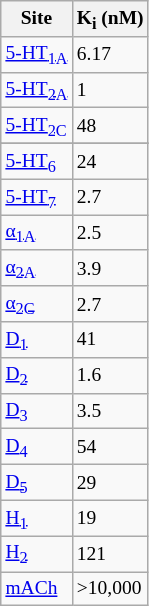<table class="wikitable floatright" style="font-size:small;">
<tr>
<th>Site</th>
<th>K<sub>i</sub> (nM)</th>
</tr>
<tr>
<td><a href='#'>5-HT<sub>1A</sub></a></td>
<td>6.17</td>
</tr>
<tr>
<td><a href='#'>5-HT<sub>2A</sub></a></td>
<td>1</td>
</tr>
<tr>
<td><a href='#'>5-HT<sub>2C</sub></a></td>
<td>48</td>
</tr>
<tr>
</tr>
<tr>
<td><a href='#'>5-HT<sub>6</sub></a></td>
<td>24</td>
</tr>
<tr>
<td><a href='#'>5-HT<sub>7</sub></a></td>
<td>2.7</td>
</tr>
<tr>
<td><a href='#'>α<sub>1A</sub></a></td>
<td>2.5</td>
</tr>
<tr>
<td><a href='#'>α<sub>2A</sub></a></td>
<td>3.9</td>
</tr>
<tr>
<td><a href='#'>α<sub>2C</sub></a></td>
<td>2.7</td>
</tr>
<tr>
<td><a href='#'>D<sub>1</sub></a></td>
<td>41</td>
</tr>
<tr>
<td><a href='#'>D<sub>2</sub></a></td>
<td>1.6</td>
</tr>
<tr>
<td><a href='#'>D<sub>3</sub></a></td>
<td>3.5</td>
</tr>
<tr>
<td><a href='#'>D<sub>4</sub></a></td>
<td>54</td>
</tr>
<tr>
<td><a href='#'>D<sub>5</sub></a></td>
<td>29</td>
</tr>
<tr>
<td><a href='#'>H<sub>1</sub></a></td>
<td>19</td>
</tr>
<tr>
<td><a href='#'>H<sub>2</sub></a></td>
<td>121</td>
</tr>
<tr>
<td><a href='#'>mACh</a></td>
<td>>10,000</td>
</tr>
</table>
